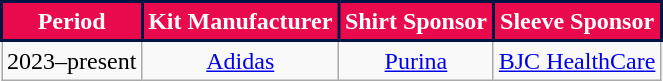<table class="wikitable" style="text-align:center;margin-left:1em;float:center">
<tr>
<th style="background:#E80A4D; color:#FFFFFF; border:2px solid #001544;">Period</th>
<th style="background:#E80A4D; color:#FFFFFF; border:2px solid #001544;"><strong>Kit Manufacturer</strong></th>
<th style="background:#E80A4D; color:#FFFFFF; border:2px solid #001544;"><strong>Shirt Sponsor</strong></th>
<th style="background:#E80A4D; color:#FFFFFF; border:2px solid #001544;"><strong>Sleeve Sponsor</strong></th>
</tr>
<tr>
<td>2023–present</td>
<td><a href='#'>Adidas</a></td>
<td><a href='#'>Purina</a></td>
<td><a href='#'>BJC HealthCare</a></td>
</tr>
</table>
